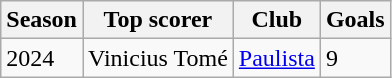<table class="wikitable" style="text-align:left;">
<tr>
<th>Season</th>
<th>Top scorer</th>
<th>Club</th>
<th>Goals</th>
</tr>
<tr>
<td>2024</td>
<td>Vinicius Tomé</td>
<td><a href='#'>Paulista</a></td>
<td>9</td>
</tr>
</table>
